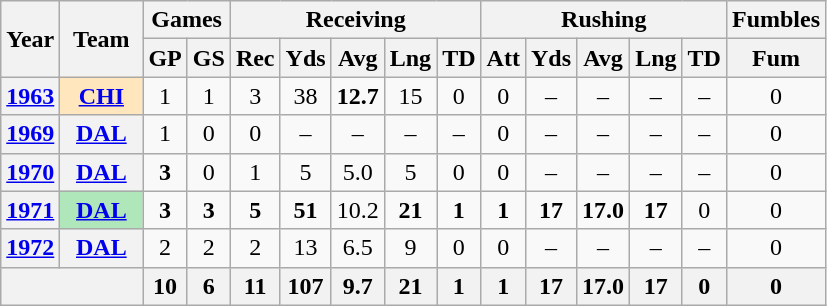<table class="wikitable" style="text-align:center;">
<tr>
<th rowspan="2">Year</th>
<th rowspan="2">Team</th>
<th colspan="2">Games</th>
<th colspan="5">Receiving</th>
<th colspan="5">Rushing</th>
<th colspan="1">Fumbles</th>
</tr>
<tr>
<th>GP</th>
<th>GS</th>
<th>Rec</th>
<th>Yds</th>
<th>Avg</th>
<th>Lng</th>
<th>TD</th>
<th>Att</th>
<th>Yds</th>
<th>Avg</th>
<th>Lng</th>
<th>TD</th>
<th>Fum</th>
</tr>
<tr>
<th><a href='#'>1963</a></th>
<th style="background:#ffe6bd; width:3em;"><a href='#'>CHI</a></th>
<td>1</td>
<td>1</td>
<td>3</td>
<td>38</td>
<td><strong>12.7</strong></td>
<td>15</td>
<td>0</td>
<td>0</td>
<td>–</td>
<td>–</td>
<td>–</td>
<td>–</td>
<td>0</td>
</tr>
<tr>
<th><a href='#'>1969</a></th>
<th><a href='#'>DAL</a></th>
<td>1</td>
<td>0</td>
<td>0</td>
<td>–</td>
<td>–</td>
<td>–</td>
<td>–</td>
<td>0</td>
<td>–</td>
<td>–</td>
<td>–</td>
<td>–</td>
<td>0</td>
</tr>
<tr>
<th><a href='#'>1970</a></th>
<th><a href='#'>DAL</a></th>
<td><strong>3</strong></td>
<td>0</td>
<td>1</td>
<td>5</td>
<td>5.0</td>
<td>5</td>
<td>0</td>
<td>0</td>
<td>–</td>
<td>–</td>
<td>–</td>
<td>–</td>
<td>0</td>
</tr>
<tr>
<th><a href='#'>1971</a></th>
<th style="background:#afe6ba; width:3em"><a href='#'>DAL</a></th>
<td><strong>3</strong></td>
<td><strong>3</strong></td>
<td><strong>5</strong></td>
<td><strong>51</strong></td>
<td>10.2</td>
<td><strong>21</strong></td>
<td><strong>1</strong></td>
<td><strong>1</strong></td>
<td><strong>17</strong></td>
<td><strong>17.0</strong></td>
<td><strong>17</strong></td>
<td>0</td>
<td>0</td>
</tr>
<tr>
<th><a href='#'>1972</a></th>
<th><a href='#'>DAL</a></th>
<td>2</td>
<td>2</td>
<td>2</td>
<td>13</td>
<td>6.5</td>
<td>9</td>
<td>0</td>
<td>0</td>
<td>–</td>
<td>–</td>
<td>–</td>
<td>–</td>
<td>0</td>
</tr>
<tr>
<th colspan="2"></th>
<th>10</th>
<th>6</th>
<th>11</th>
<th>107</th>
<th>9.7</th>
<th>21</th>
<th>1</th>
<th>1</th>
<th>17</th>
<th>17.0</th>
<th>17</th>
<th>0</th>
<th>0</th>
</tr>
</table>
